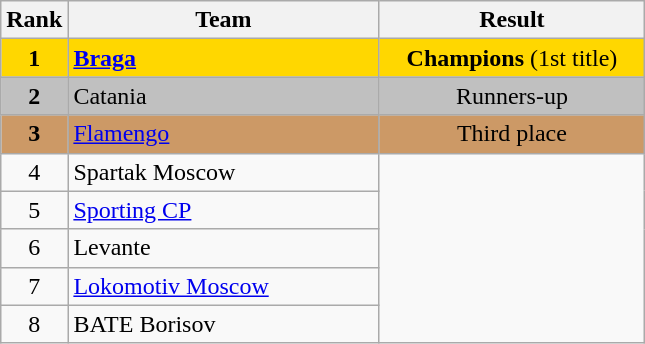<table class="wikitable" style="text-align:center">
<tr>
<th>Rank</th>
<th width=200>Team</th>
<th width=170>Result</th>
</tr>
<tr bgcolor="gold">
<td><strong>1</strong></td>
<td align="left"><strong> <a href='#'>Braga</a></strong></td>
<td><strong>Champions</strong> (1st title)</td>
</tr>
<tr bgcolor="silver">
<td><strong>2</strong></td>
<td align="left"> Catania</td>
<td>Runners-up</td>
</tr>
<tr bgcolor="#CC9966">
<td><strong>3</strong></td>
<td align="left"> <a href='#'>Flamengo</a></td>
<td>Third place</td>
</tr>
<tr>
<td>4</td>
<td align="left"> Spartak Moscow</td>
<td rowspan=5></td>
</tr>
<tr>
<td>5</td>
<td align="left"> <a href='#'>Sporting CP</a></td>
</tr>
<tr>
<td>6</td>
<td align="left"> Levante</td>
</tr>
<tr>
<td>7</td>
<td align="left"> <a href='#'>Lokomotiv Moscow</a></td>
</tr>
<tr>
<td>8</td>
<td align="left"> BATE Borisov</td>
</tr>
</table>
